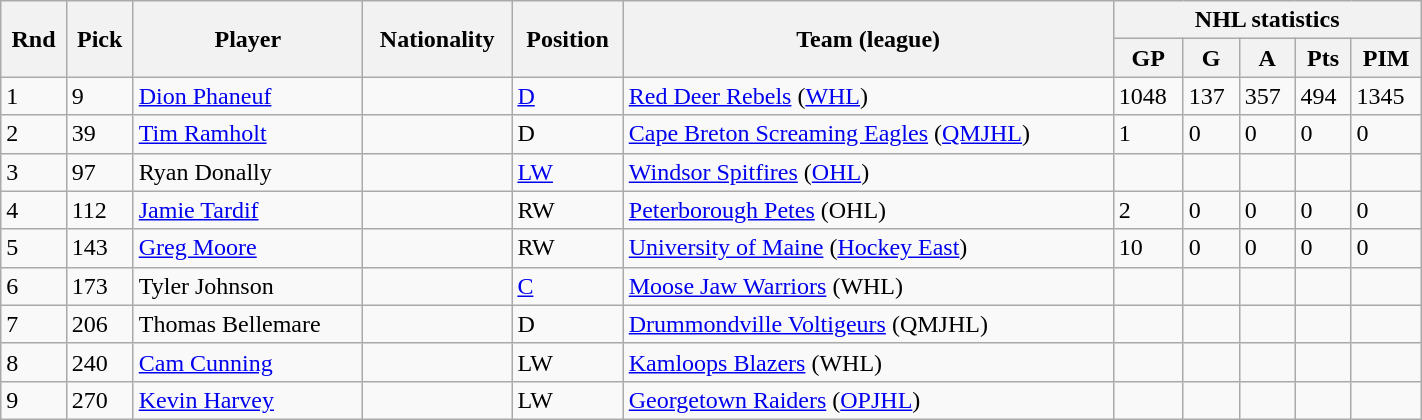<table class="wikitable" style="width:75%;">
<tr>
<th rowspan="2">Rnd</th>
<th rowspan="2">Pick</th>
<th rowspan="2">Player</th>
<th rowspan="2">Nationality</th>
<th rowspan="2">Position</th>
<th rowspan="2">Team (league)</th>
<th colspan="5">NHL statistics</th>
</tr>
<tr>
<th>GP</th>
<th>G</th>
<th>A</th>
<th>Pts</th>
<th>PIM</th>
</tr>
<tr>
<td>1</td>
<td>9</td>
<td><a href='#'>Dion Phaneuf</a></td>
<td></td>
<td><a href='#'>D</a></td>
<td><a href='#'>Red Deer Rebels</a> (<a href='#'>WHL</a>)</td>
<td>1048</td>
<td>137</td>
<td>357</td>
<td>494</td>
<td>1345</td>
</tr>
<tr>
<td>2</td>
<td>39</td>
<td><a href='#'>Tim Ramholt</a></td>
<td></td>
<td>D</td>
<td><a href='#'>Cape Breton Screaming Eagles</a> (<a href='#'>QMJHL</a>)</td>
<td>1</td>
<td>0</td>
<td>0</td>
<td>0</td>
<td>0</td>
</tr>
<tr>
<td>3</td>
<td>97</td>
<td>Ryan Donally</td>
<td></td>
<td><a href='#'>LW</a></td>
<td><a href='#'>Windsor Spitfires</a> (<a href='#'>OHL</a>)</td>
<td></td>
<td></td>
<td></td>
<td></td>
<td></td>
</tr>
<tr>
<td>4</td>
<td>112</td>
<td><a href='#'>Jamie Tardif</a></td>
<td></td>
<td>RW</td>
<td><a href='#'>Peterborough Petes</a> (OHL)</td>
<td>2</td>
<td>0</td>
<td>0</td>
<td>0</td>
<td>0</td>
</tr>
<tr>
<td>5</td>
<td>143</td>
<td><a href='#'>Greg Moore</a></td>
<td></td>
<td>RW</td>
<td><a href='#'>University of Maine</a> (<a href='#'>Hockey East</a>)</td>
<td>10</td>
<td>0</td>
<td>0</td>
<td>0</td>
<td>0</td>
</tr>
<tr>
<td>6</td>
<td>173</td>
<td>Tyler Johnson</td>
<td></td>
<td><a href='#'>C</a></td>
<td><a href='#'>Moose Jaw Warriors</a> (WHL)</td>
<td></td>
<td></td>
<td></td>
<td></td>
<td></td>
</tr>
<tr>
<td>7</td>
<td>206</td>
<td>Thomas Bellemare</td>
<td></td>
<td>D</td>
<td><a href='#'>Drummondville Voltigeurs</a> (QMJHL)</td>
<td></td>
<td></td>
<td></td>
<td></td>
<td></td>
</tr>
<tr>
<td>8</td>
<td>240</td>
<td><a href='#'>Cam Cunning</a></td>
<td></td>
<td>LW</td>
<td><a href='#'>Kamloops Blazers</a> (WHL)</td>
<td></td>
<td></td>
<td></td>
<td></td>
<td></td>
</tr>
<tr>
<td>9</td>
<td>270</td>
<td><a href='#'>Kevin Harvey</a></td>
<td></td>
<td>LW</td>
<td><a href='#'>Georgetown Raiders</a> (<a href='#'>OPJHL</a>)</td>
<td></td>
<td></td>
<td></td>
<td></td>
<td></td>
</tr>
</table>
